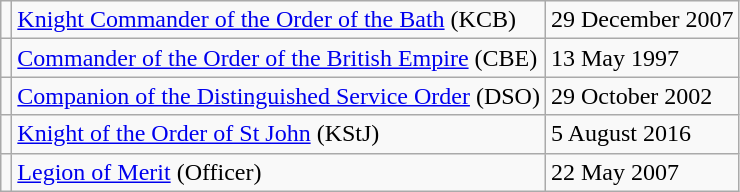<table class="wikitable">
<tr>
<td></td>
<td><a href='#'>Knight Commander of the Order of the Bath</a> (KCB)</td>
<td>29 December 2007</td>
</tr>
<tr>
<td></td>
<td><a href='#'>Commander of the Order of the British Empire</a> (CBE)</td>
<td>13 May 1997</td>
</tr>
<tr>
<td></td>
<td><a href='#'>Companion of the Distinguished Service Order</a> (DSO)</td>
<td>29 October 2002</td>
</tr>
<tr>
<td></td>
<td><a href='#'>Knight of the Order of St John</a> (KStJ)</td>
<td>5 August 2016</td>
</tr>
<tr>
<td></td>
<td><a href='#'>Legion of Merit</a> (Officer)</td>
<td>22 May 2007</td>
</tr>
</table>
